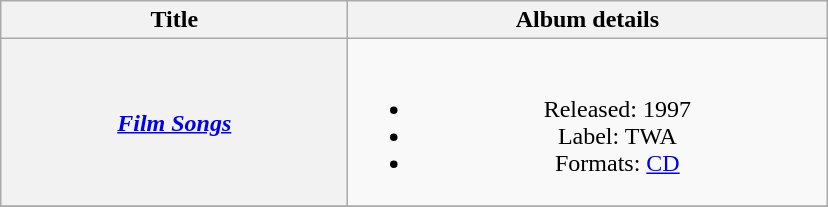<table class="wikitable plainrowheaders" style="text-align:center;">
<tr>
<th scope="col" rowspan="1" style="width:14em;">Title</th>
<th scope="col" rowspan="1" style="width:19.5em;">Album details</th>
</tr>
<tr>
<th scope="row"><em><a href='#'>Film Songs</a></em></th>
<td><br><ul><li>Released: 1997</li><li>Label: TWA</li><li>Formats: <a href='#'>CD</a></li></ul></td>
</tr>
<tr>
</tr>
</table>
